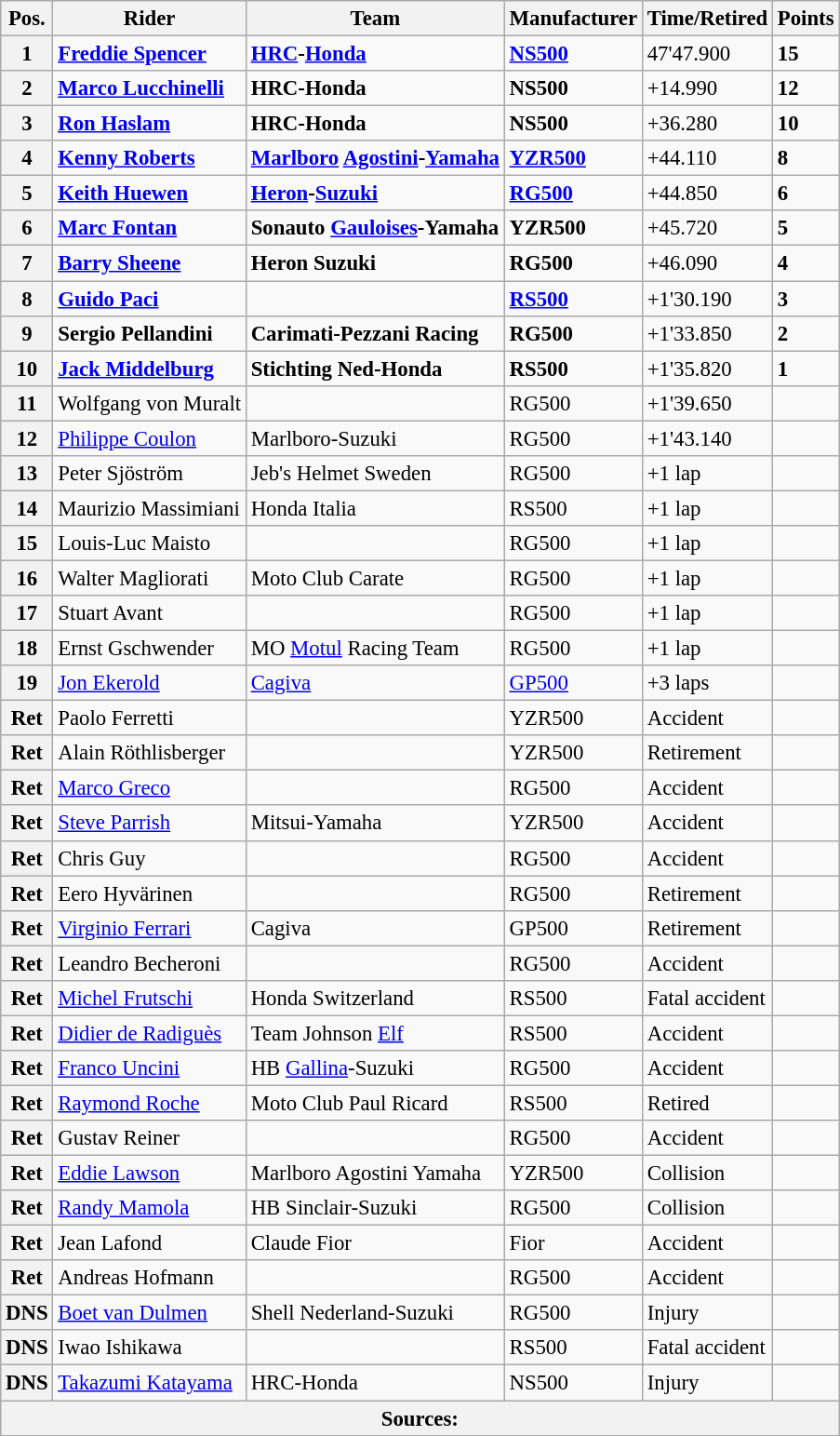<table class="wikitable" style="font-size: 95%;">
<tr>
<th>Pos.</th>
<th>Rider</th>
<th>Team</th>
<th>Manufacturer</th>
<th>Time/Retired</th>
<th>Points</th>
</tr>
<tr>
<th>1</th>
<td> <strong><a href='#'>Freddie Spencer</a></strong></td>
<td><strong><a href='#'>HRC</a>-<a href='#'>Honda</a></strong></td>
<td><strong><a href='#'>NS500</a></strong></td>
<td>47'47.900</td>
<td><strong>15</strong></td>
</tr>
<tr>
<th>2</th>
<td> <strong><a href='#'>Marco Lucchinelli</a></strong></td>
<td><strong>HRC-Honda</strong></td>
<td><strong>NS500</strong></td>
<td>+14.990</td>
<td><strong>12</strong></td>
</tr>
<tr>
<th>3</th>
<td> <strong><a href='#'>Ron Haslam</a></strong></td>
<td><strong>HRC-Honda</strong></td>
<td><strong>NS500</strong></td>
<td>+36.280</td>
<td><strong>10</strong></td>
</tr>
<tr>
<th>4</th>
<td> <strong><a href='#'>Kenny Roberts</a></strong></td>
<td><strong><a href='#'>Marlboro</a> <a href='#'>Agostini</a>-<a href='#'>Yamaha</a></strong></td>
<td><strong><a href='#'>YZR500</a></strong></td>
<td>+44.110</td>
<td><strong>8</strong></td>
</tr>
<tr>
<th>5</th>
<td> <strong><a href='#'>Keith Huewen</a></strong></td>
<td><strong><a href='#'>Heron</a>-<a href='#'>Suzuki</a></strong></td>
<td><strong><a href='#'>RG500</a></strong></td>
<td>+44.850</td>
<td><strong>6</strong></td>
</tr>
<tr>
<th>6</th>
<td> <strong><a href='#'>Marc Fontan</a></strong></td>
<td><strong>Sonauto <a href='#'>Gauloises</a>-Yamaha</strong></td>
<td><strong>YZR500</strong></td>
<td>+45.720</td>
<td><strong>5</strong></td>
</tr>
<tr>
<th>7</th>
<td> <strong><a href='#'>Barry Sheene</a></strong></td>
<td><strong>Heron Suzuki</strong></td>
<td><strong>RG500</strong></td>
<td>+46.090</td>
<td><strong>4</strong></td>
</tr>
<tr>
<th>8</th>
<td> <strong><a href='#'>Guido Paci</a></strong></td>
<td></td>
<td><strong><a href='#'>RS500</a></strong></td>
<td>+1'30.190</td>
<td><strong>3</strong></td>
</tr>
<tr>
<th>9</th>
<td> <strong>Sergio Pellandini</strong></td>
<td><strong>Carimati-Pezzani Racing</strong></td>
<td><strong>RG500</strong></td>
<td>+1'33.850</td>
<td><strong>2</strong></td>
</tr>
<tr>
<th>10</th>
<td> <strong><a href='#'>Jack Middelburg</a></strong></td>
<td><strong>Stichting Ned-Honda</strong></td>
<td><strong>RS500</strong></td>
<td>+1'35.820</td>
<td><strong>1</strong></td>
</tr>
<tr>
<th>11</th>
<td> Wolfgang von Muralt</td>
<td></td>
<td>RG500</td>
<td>+1'39.650</td>
<td></td>
</tr>
<tr>
<th>12</th>
<td> <a href='#'>Philippe Coulon</a></td>
<td>Marlboro-Suzuki</td>
<td>RG500</td>
<td>+1'43.140</td>
<td></td>
</tr>
<tr>
<th>13</th>
<td> Peter Sjöström</td>
<td>Jeb's Helmet Sweden</td>
<td>RG500</td>
<td>+1 lap</td>
<td></td>
</tr>
<tr>
<th>14</th>
<td> Maurizio Massimiani</td>
<td>Honda Italia</td>
<td>RS500</td>
<td>+1 lap</td>
<td></td>
</tr>
<tr>
<th>15</th>
<td> Louis-Luc Maisto</td>
<td></td>
<td>RG500</td>
<td>+1 lap</td>
<td></td>
</tr>
<tr>
<th>16</th>
<td> Walter Magliorati</td>
<td>Moto Club Carate</td>
<td>RG500</td>
<td>+1 lap</td>
<td></td>
</tr>
<tr>
<th>17</th>
<td> Stuart Avant</td>
<td></td>
<td>RG500</td>
<td>+1 lap</td>
<td></td>
</tr>
<tr>
<th>18</th>
<td> Ernst Gschwender</td>
<td>MO <a href='#'>Motul</a> Racing Team</td>
<td>RG500</td>
<td>+1 lap</td>
<td></td>
</tr>
<tr>
<th>19</th>
<td> <a href='#'>Jon Ekerold</a></td>
<td><a href='#'>Cagiva</a></td>
<td><a href='#'>GP500</a></td>
<td>+3 laps</td>
<td></td>
</tr>
<tr>
<th>Ret</th>
<td> Paolo Ferretti</td>
<td></td>
<td>YZR500</td>
<td>Accident</td>
<td></td>
</tr>
<tr>
<th>Ret</th>
<td> Alain Röthlisberger</td>
<td></td>
<td>YZR500</td>
<td>Retirement</td>
<td></td>
</tr>
<tr>
<th>Ret</th>
<td> <a href='#'>Marco Greco</a></td>
<td></td>
<td>RG500</td>
<td>Accident</td>
<td></td>
</tr>
<tr>
<th>Ret</th>
<td> <a href='#'>Steve Parrish</a></td>
<td>Mitsui-Yamaha</td>
<td>YZR500</td>
<td>Accident</td>
<td></td>
</tr>
<tr>
<th>Ret</th>
<td> Chris Guy</td>
<td></td>
<td>RG500</td>
<td>Accident</td>
<td></td>
</tr>
<tr>
<th>Ret</th>
<td> Eero Hyvärinen</td>
<td></td>
<td>RG500</td>
<td>Retirement</td>
<td></td>
</tr>
<tr>
<th>Ret</th>
<td> <a href='#'>Virginio Ferrari</a></td>
<td>Cagiva</td>
<td>GP500</td>
<td>Retirement</td>
<td></td>
</tr>
<tr>
<th>Ret</th>
<td> Leandro Becheroni</td>
<td></td>
<td>RG500</td>
<td>Accident</td>
<td></td>
</tr>
<tr>
<th>Ret</th>
<td> <a href='#'>Michel Frutschi</a></td>
<td>Honda Switzerland</td>
<td>RS500</td>
<td>Fatal accident</td>
<td></td>
</tr>
<tr>
<th>Ret</th>
<td> <a href='#'>Didier de Radiguès</a></td>
<td>Team Johnson <a href='#'>Elf</a></td>
<td>RS500</td>
<td>Accident</td>
<td></td>
</tr>
<tr>
<th>Ret</th>
<td> <a href='#'>Franco Uncini</a></td>
<td>HB <a href='#'>Gallina</a>-Suzuki</td>
<td>RG500</td>
<td>Accident</td>
<td></td>
</tr>
<tr>
<th>Ret</th>
<td> <a href='#'>Raymond Roche</a></td>
<td>Moto Club Paul Ricard</td>
<td>RS500</td>
<td>Retired</td>
</tr>
<tr>
<th>Ret</th>
<td> Gustav Reiner</td>
<td></td>
<td>RG500</td>
<td>Accident</td>
<td></td>
</tr>
<tr>
<th>Ret</th>
<td> <a href='#'>Eddie Lawson</a></td>
<td>Marlboro Agostini Yamaha</td>
<td>YZR500</td>
<td>Collision</td>
<td></td>
</tr>
<tr>
<th>Ret</th>
<td> <a href='#'>Randy Mamola</a></td>
<td>HB Sinclair-Suzuki</td>
<td>RG500</td>
<td>Collision</td>
<td></td>
</tr>
<tr>
<th>Ret</th>
<td> Jean Lafond</td>
<td>Claude Fior</td>
<td>Fior</td>
<td>Accident</td>
<td></td>
</tr>
<tr>
<th>Ret</th>
<td> Andreas Hofmann</td>
<td></td>
<td>RG500</td>
<td>Accident</td>
<td></td>
</tr>
<tr>
<th>DNS</th>
<td> <a href='#'>Boet van Dulmen</a></td>
<td>Shell Nederland-Suzuki</td>
<td>RG500</td>
<td>Injury</td>
<td></td>
</tr>
<tr>
<th>DNS</th>
<td> Iwao Ishikawa</td>
<td></td>
<td>RS500</td>
<td>Fatal accident</td>
<td></td>
</tr>
<tr>
<th>DNS</th>
<td> <a href='#'>Takazumi Katayama</a></td>
<td>HRC-Honda</td>
<td>NS500</td>
<td>Injury</td>
<td></td>
</tr>
<tr>
<th colspan=8>Sources:</th>
</tr>
</table>
